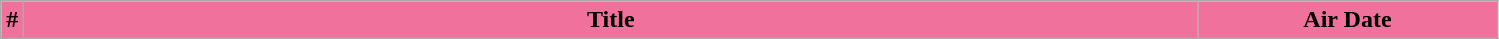<table class="wikitable plainrowheaders" width="79%" style="background:#FFFFFF;">
<tr>
<th width="1%" style="background:#f0719c;">#</th>
<th style="background:#f0719c;">Title</th>
<th width="20%" style="background:#f0719c;">Air Date<br>













</th>
</tr>
</table>
